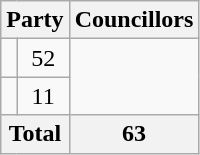<table class="wikitable">
<tr>
<th colspan=2>Party</th>
<th>Councillors</th>
</tr>
<tr>
<td></td>
<td align=center>52</td>
</tr>
<tr>
<td></td>
<td align=center>11</td>
</tr>
<tr>
<th colspan=2>Total</th>
<th>63</th>
</tr>
</table>
